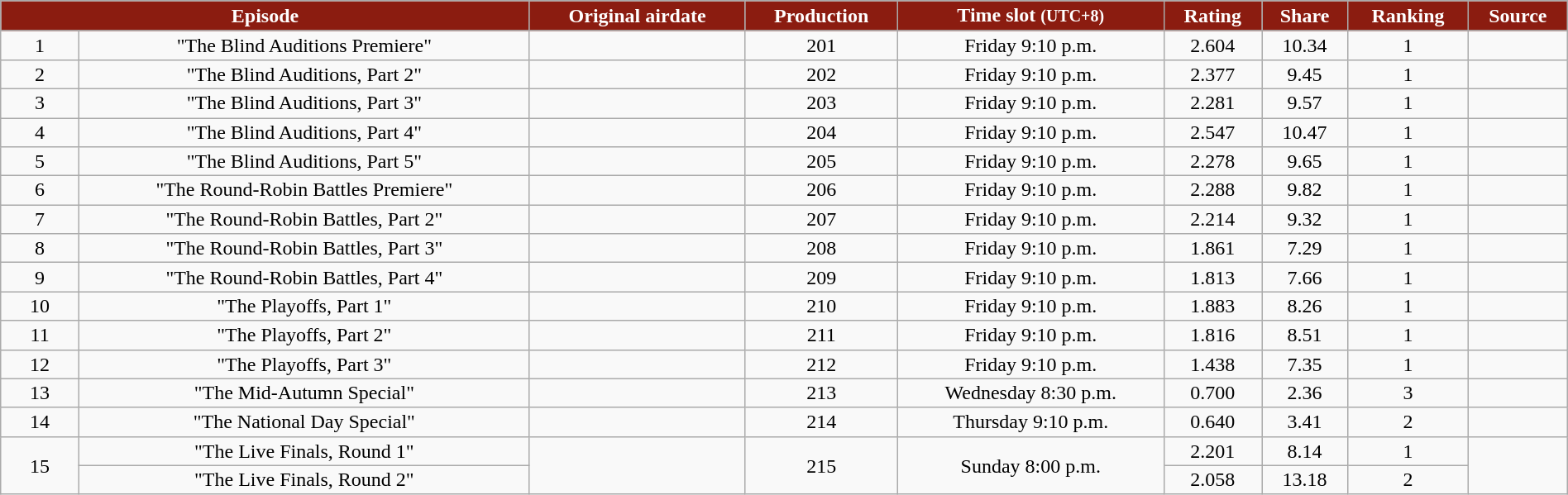<table class="wikitable" style="text-align:center; line-height:16px; width:100%;">
<tr>
<th style="background:#8b1c10; color:white;" colspan="2">Episode</th>
<th style="background:#8b1c10; color:white;">Original airdate</th>
<th style="background:#8b1c10; color:white;">Production</th>
<th style="background:#8b1c10; color:white;">Time slot <small>(UTC+8)</small></th>
<th style="background:#8b1c10; color:white;">Rating</th>
<th style="background:#8b1c10; color:white;">Share</th>
<th style="background:#8b1c10; color:white;">Ranking</th>
<th style="background:#8b1c10; color:white;">Source</th>
</tr>
<tr>
<td style="width:05%;">1</td>
<td>"The Blind Auditions Premiere"</td>
<td></td>
<td>201</td>
<td>Friday 9:10 p.m.</td>
<td>2.604</td>
<td>10.34</td>
<td>1</td>
<td></td>
</tr>
<tr>
<td style="width:05%;">2</td>
<td>"The Blind Auditions, Part 2"</td>
<td></td>
<td>202</td>
<td>Friday 9:10 p.m.</td>
<td>2.377</td>
<td>9.45</td>
<td>1</td>
<td></td>
</tr>
<tr>
<td style="width:05%;">3</td>
<td>"The Blind Auditions, Part 3"</td>
<td></td>
<td>203</td>
<td>Friday 9:10 p.m.</td>
<td>2.281</td>
<td>9.57</td>
<td>1</td>
<td></td>
</tr>
<tr>
<td style="width:05%;">4</td>
<td>"The Blind Auditions, Part 4"</td>
<td></td>
<td>204</td>
<td>Friday 9:10 p.m.</td>
<td>2.547</td>
<td>10.47</td>
<td>1</td>
<td></td>
</tr>
<tr>
<td style="width:05%;">5</td>
<td>"The Blind Auditions, Part 5"</td>
<td></td>
<td>205</td>
<td>Friday 9:10 p.m.</td>
<td>2.278</td>
<td>9.65</td>
<td>1</td>
<td></td>
</tr>
<tr>
<td style="width:05%;">6</td>
<td>"The Round-Robin Battles Premiere"</td>
<td></td>
<td>206</td>
<td>Friday 9:10 p.m.</td>
<td>2.288</td>
<td>9.82</td>
<td>1</td>
<td></td>
</tr>
<tr>
<td style="width:05%;">7</td>
<td>"The Round-Robin Battles, Part 2"</td>
<td></td>
<td>207</td>
<td>Friday 9:10 p.m.</td>
<td>2.214</td>
<td>9.32</td>
<td>1</td>
<td></td>
</tr>
<tr>
<td style="width:05%;">8</td>
<td>"The Round-Robin Battles, Part 3"</td>
<td></td>
<td>208</td>
<td>Friday 9:10 p.m.</td>
<td>1.861</td>
<td>7.29</td>
<td>1</td>
<td></td>
</tr>
<tr>
<td style="width:05%;">9</td>
<td>"The Round-Robin Battles, Part 4"</td>
<td></td>
<td>209</td>
<td>Friday 9:10 p.m.</td>
<td>1.813</td>
<td>7.66</td>
<td>1</td>
<td></td>
</tr>
<tr>
<td style="width:05%;">10</td>
<td>"The Playoffs, Part 1"</td>
<td></td>
<td>210</td>
<td>Friday 9:10 p.m.</td>
<td>1.883</td>
<td>8.26</td>
<td>1</td>
<td></td>
</tr>
<tr>
<td style="width:05%;">11</td>
<td>"The Playoffs, Part 2"</td>
<td></td>
<td>211</td>
<td>Friday 9:10 p.m.</td>
<td>1.816</td>
<td>8.51</td>
<td>1</td>
<td></td>
</tr>
<tr>
<td style="width:05%;">12</td>
<td>"The Playoffs, Part 3"</td>
<td></td>
<td>212</td>
<td>Friday 9:10 p.m.</td>
<td>1.438</td>
<td>7.35</td>
<td>1</td>
<td></td>
</tr>
<tr>
<td style="width:05%;">13</td>
<td>"The Mid-Autumn Special"</td>
<td></td>
<td>213</td>
<td>Wednesday 8:30 p.m.</td>
<td>0.700</td>
<td>2.36</td>
<td>3</td>
<td></td>
</tr>
<tr>
<td style="width:05%;">14</td>
<td>"The National Day Special"</td>
<td></td>
<td>214</td>
<td>Thursday 9:10 p.m.</td>
<td>0.640</td>
<td>3.41</td>
<td>2</td>
<td></td>
</tr>
<tr>
<td rowspan=2>15</td>
<td>"The Live Finals, Round 1"</td>
<td rowspan=2></td>
<td rowspan=2>215</td>
<td rowspan=2>Sunday 8:00 p.m.</td>
<td>2.201</td>
<td>8.14</td>
<td>1</td>
<td rowspan=2></td>
</tr>
<tr>
<td>"The Live Finals, Round 2"</td>
<td>2.058</td>
<td>13.18</td>
<td>2</td>
</tr>
</table>
